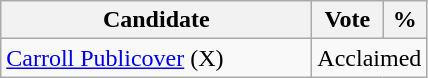<table class="wikitable">
<tr>
<th bgcolor="#DDDDFF" width="200px">Candidate</th>
<th bgcolor="#DDDDFF">Vote</th>
<th bgcolor="#DDDDFF">%</th>
</tr>
<tr>
<td><a href='#'>Carroll Publicover</a> (X)</td>
<td colspan="2">Acclaimed</td>
</tr>
</table>
